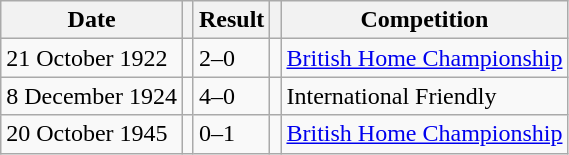<table class="wikitable">
<tr>
<th>Date</th>
<th></th>
<th>Result</th>
<th></th>
<th>Competition</th>
</tr>
<tr>
<td>21 October 1922</td>
<td></td>
<td>2–0</td>
<td></td>
<td><a href='#'>British Home Championship</a></td>
</tr>
<tr>
<td>8 December 1924</td>
<td></td>
<td>4–0</td>
<td></td>
<td>International Friendly</td>
</tr>
<tr>
<td>20 October 1945</td>
<td></td>
<td>0–1</td>
<td></td>
<td><a href='#'>British Home Championship</a></td>
</tr>
</table>
